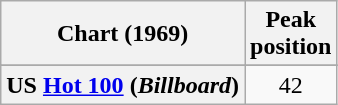<table class="wikitable plainrowheaders" style="text-align:center;">
<tr>
<th scope="col">Chart (1969)</th>
<th scope="col">Peak<br>position</th>
</tr>
<tr>
</tr>
<tr>
<th scope="row">US <a href='#'>Hot 100</a> (<em>Billboard</em>)</th>
<td align="center">42</td>
</tr>
</table>
